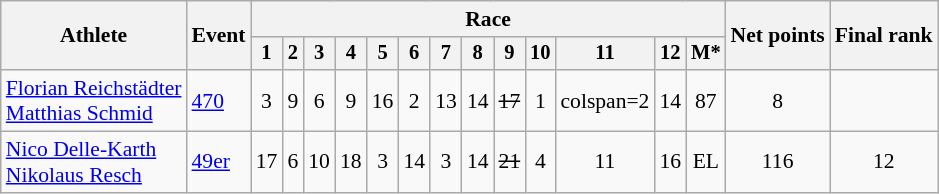<table class="wikitable" style="font-size:90%">
<tr>
<th rowspan="2">Athlete</th>
<th rowspan="2">Event</th>
<th colspan=13>Race</th>
<th rowspan=2>Net points</th>
<th rowspan=2>Final rank</th>
</tr>
<tr style="font-size:95%">
<th>1</th>
<th>2</th>
<th>3</th>
<th>4</th>
<th>5</th>
<th>6</th>
<th>7</th>
<th>8</th>
<th>9</th>
<th>10</th>
<th>11</th>
<th>12</th>
<th>M*</th>
</tr>
<tr align=center>
<td align=left><a href='#'>Florian Reichstädter</a><br><a href='#'>Matthias Schmid</a></td>
<td align=left><a href='#'>470</a></td>
<td>3</td>
<td>9</td>
<td>6</td>
<td>9</td>
<td>16</td>
<td>2</td>
<td>13</td>
<td>14</td>
<td><s>17</s></td>
<td>1</td>
<td>colspan=2 </td>
<td>14</td>
<td>87</td>
<td>8</td>
</tr>
<tr align=center>
<td align=left><a href='#'>Nico Delle-Karth</a><br><a href='#'>Nikolaus Resch</a></td>
<td align=left><a href='#'>49er</a></td>
<td>17</td>
<td>6</td>
<td>10</td>
<td>18</td>
<td>3</td>
<td>14</td>
<td>3</td>
<td>14</td>
<td><s>21</s></td>
<td>4</td>
<td>11</td>
<td>16</td>
<td>EL</td>
<td>116</td>
<td>12</td>
</tr>
</table>
